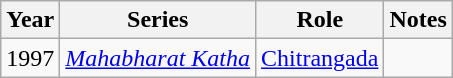<table class="wikitable">
<tr>
<th>Year</th>
<th>Series</th>
<th>Role</th>
<th>Notes</th>
</tr>
<tr>
<td>1997</td>
<td><em><a href='#'>Mahabharat Katha</a></em></td>
<td><a href='#'>Chitrangada</a></td>
<td></td>
</tr>
</table>
